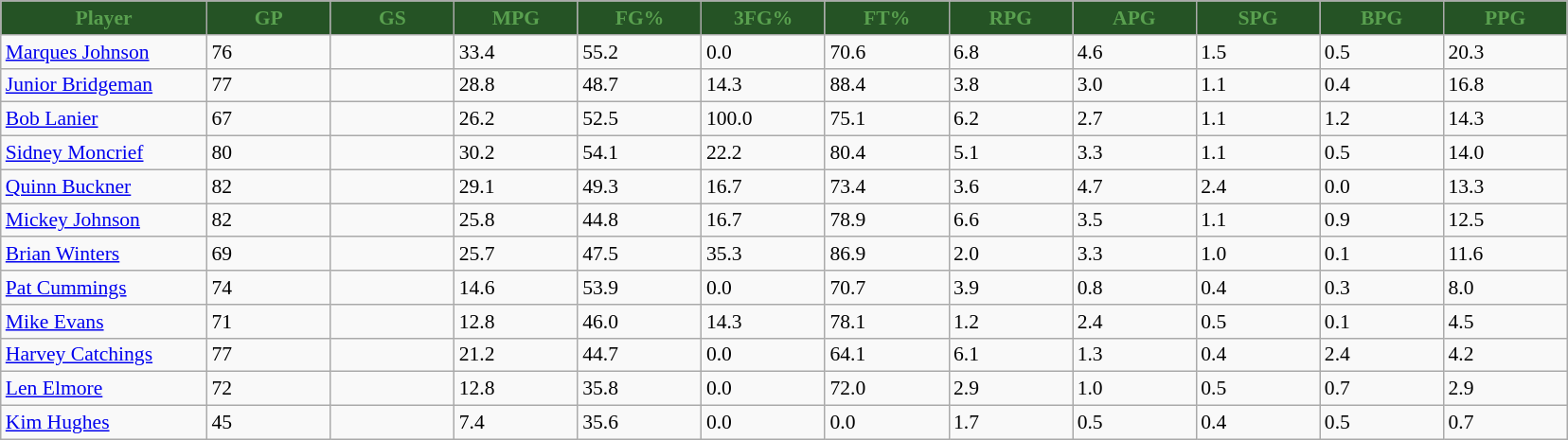<table class="wikitable sortable" style="font-size: 90%">
<tr>
<th style="background:#255325; color:#59A04F" width="10%">Player</th>
<th style="background:#255325; color:#59A04F" width="6%">GP</th>
<th style="background:#255325; color:#59A04F" width="6%">GS</th>
<th style="background:#255325; color:#59A04F" width="6%">MPG</th>
<th style="background:#255325; color:#59A04F" width="6%">FG%</th>
<th style="background:#255325; color:#59A04F" width="6%">3FG%</th>
<th style="background:#255325; color:#59A04F" width="6%">FT%</th>
<th style="background:#255325; color:#59A04F" width="6%">RPG</th>
<th style="background:#255325; color:#59A04F" width="6%">APG</th>
<th style="background:#255325; color:#59A04F" width="6%">SPG</th>
<th style="background:#255325; color:#59A04F" width="6%">BPG</th>
<th style="background:#255325; color:#59A04F" width="6%">PPG</th>
</tr>
<tr>
<td><a href='#'>Marques Johnson</a></td>
<td>76</td>
<td></td>
<td>33.4</td>
<td>55.2</td>
<td>0.0</td>
<td>70.6</td>
<td>6.8</td>
<td>4.6</td>
<td>1.5</td>
<td>0.5</td>
<td>20.3</td>
</tr>
<tr>
<td><a href='#'>Junior Bridgeman</a></td>
<td>77</td>
<td></td>
<td>28.8</td>
<td>48.7</td>
<td>14.3</td>
<td>88.4</td>
<td>3.8</td>
<td>3.0</td>
<td>1.1</td>
<td>0.4</td>
<td>16.8</td>
</tr>
<tr>
<td><a href='#'>Bob Lanier</a></td>
<td>67</td>
<td></td>
<td>26.2</td>
<td>52.5</td>
<td>100.0</td>
<td>75.1</td>
<td>6.2</td>
<td>2.7</td>
<td>1.1</td>
<td>1.2</td>
<td>14.3</td>
</tr>
<tr>
<td><a href='#'>Sidney Moncrief</a></td>
<td>80</td>
<td></td>
<td>30.2</td>
<td>54.1</td>
<td>22.2</td>
<td>80.4</td>
<td>5.1</td>
<td>3.3</td>
<td>1.1</td>
<td>0.5</td>
<td>14.0</td>
</tr>
<tr>
<td><a href='#'>Quinn Buckner</a></td>
<td>82</td>
<td></td>
<td>29.1</td>
<td>49.3</td>
<td>16.7</td>
<td>73.4</td>
<td>3.6</td>
<td>4.7</td>
<td>2.4</td>
<td>0.0</td>
<td>13.3</td>
</tr>
<tr>
<td><a href='#'>Mickey Johnson</a></td>
<td>82</td>
<td></td>
<td>25.8</td>
<td>44.8</td>
<td>16.7</td>
<td>78.9</td>
<td>6.6</td>
<td>3.5</td>
<td>1.1</td>
<td>0.9</td>
<td>12.5</td>
</tr>
<tr>
<td><a href='#'>Brian Winters</a></td>
<td>69</td>
<td></td>
<td>25.7</td>
<td>47.5</td>
<td>35.3</td>
<td>86.9</td>
<td>2.0</td>
<td>3.3</td>
<td>1.0</td>
<td>0.1</td>
<td>11.6</td>
</tr>
<tr>
<td><a href='#'>Pat Cummings</a></td>
<td>74</td>
<td></td>
<td>14.6</td>
<td>53.9</td>
<td>0.0</td>
<td>70.7</td>
<td>3.9</td>
<td>0.8</td>
<td>0.4</td>
<td>0.3</td>
<td>8.0</td>
</tr>
<tr>
<td><a href='#'>Mike Evans</a></td>
<td>71</td>
<td></td>
<td>12.8</td>
<td>46.0</td>
<td>14.3</td>
<td>78.1</td>
<td>1.2</td>
<td>2.4</td>
<td>0.5</td>
<td>0.1</td>
<td>4.5</td>
</tr>
<tr>
<td><a href='#'>Harvey Catchings</a></td>
<td>77</td>
<td></td>
<td>21.2</td>
<td>44.7</td>
<td>0.0</td>
<td>64.1</td>
<td>6.1</td>
<td>1.3</td>
<td>0.4</td>
<td>2.4</td>
<td>4.2</td>
</tr>
<tr>
<td><a href='#'>Len Elmore</a></td>
<td>72</td>
<td></td>
<td>12.8</td>
<td>35.8</td>
<td>0.0</td>
<td>72.0</td>
<td>2.9</td>
<td>1.0</td>
<td>0.5</td>
<td>0.7</td>
<td>2.9</td>
</tr>
<tr>
<td><a href='#'>Kim Hughes</a></td>
<td>45</td>
<td></td>
<td>7.4</td>
<td>35.6</td>
<td>0.0</td>
<td>0.0</td>
<td>1.7</td>
<td>0.5</td>
<td>0.4</td>
<td>0.5</td>
<td>0.7</td>
</tr>
</table>
